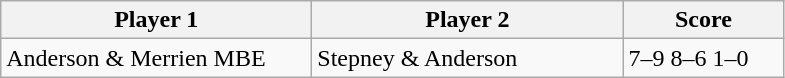<table class="wikitable" style="font-size: 100%">
<tr>
<th width=200>Player 1</th>
<th width=200>Player 2</th>
<th width=100>Score</th>
</tr>
<tr>
<td>Anderson & Merrien MBE</td>
<td>Stepney & Anderson</td>
<td>7–9 8–6 1–0</td>
</tr>
</table>
